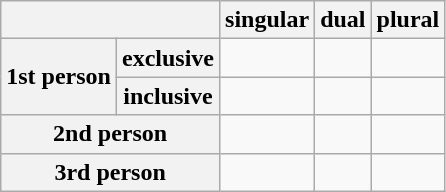<table class="wikitable">
<tr>
<th colspan=2></th>
<th>singular</th>
<th>dual</th>
<th>plural</th>
</tr>
<tr>
<th rowspan=2>1st person</th>
<th>exclusive</th>
<td></td>
<td></td>
<td></td>
</tr>
<tr>
<th>inclusive</th>
<td></td>
<td></td>
<td></td>
</tr>
<tr>
<th colspan=2>2nd person</th>
<td></td>
<td></td>
<td></td>
</tr>
<tr>
<th colspan=2>3rd person</th>
<td></td>
<td></td>
<td></td>
</tr>
</table>
